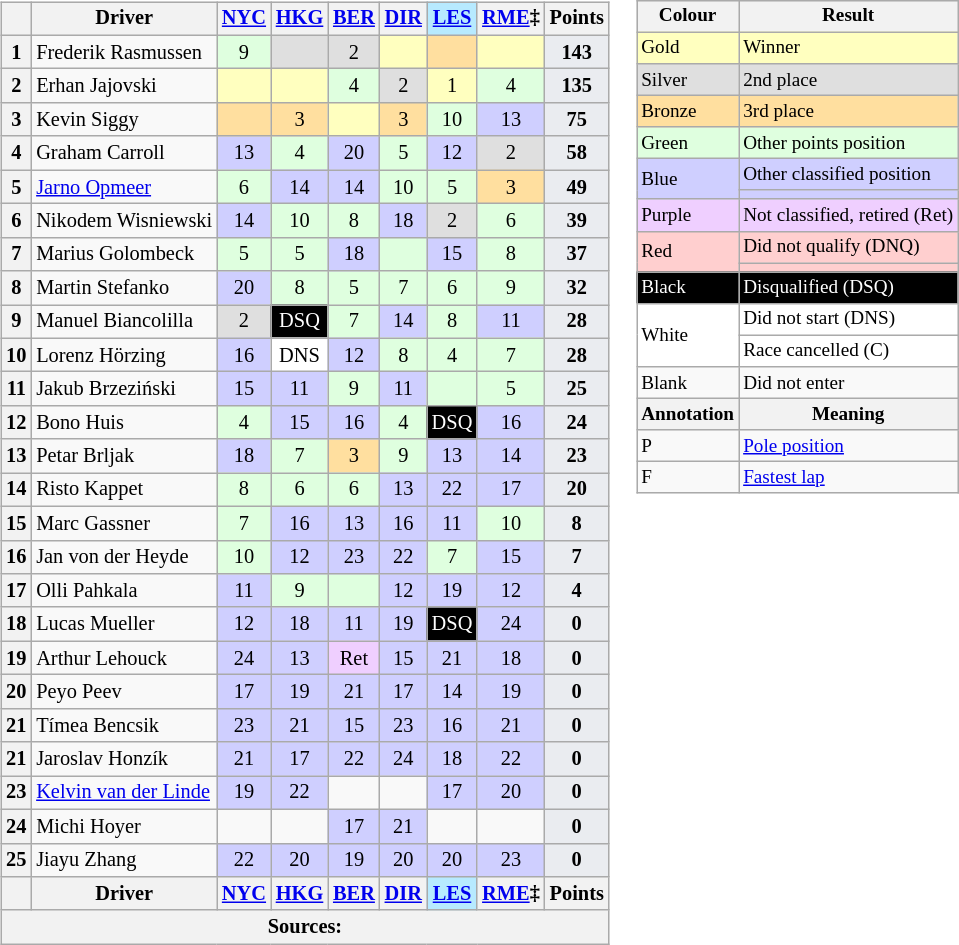<table>
<tr>
<td style="vertical-align:top;"><br><table class="wikitable" style="font-size:85%; text-align:center;">
<tr style="vertical-align:middle;">
<th style="vertical-align:middle"></th>
<th style="vertical-align:middle">Driver</th>
<th><a href='#'>NYC</a><br></th>
<th><a href='#'>HKG</a><br></th>
<th><a href='#'>BER</a><br></th>
<th><a href='#'>DIR</a><br></th>
<th style="background: #B7EAFF"><a href='#'>LES</a><br></th>
<th><a href='#'>RME</a>‡<br></th>
<th style="vertical-align:middle">Points</th>
</tr>
<tr>
<th>1</th>
<td style="text-align:left"> Frederik Rasmussen</td>
<td style="background:#DFFFDF;">9</td>
<td style="background:#DFDFDF;"></td>
<td style="background:#DFDFDF;">2</td>
<td style="background:#FFFFBF;"></td>
<td style="background:#FFDF9F;"></td>
<td style="background:#FFFFBF;"></td>
<td style="background-color:#EAECF0;text-align:center"><strong>143</strong></td>
</tr>
<tr>
<th>2</th>
<td style="text-align:left"> Erhan Jajovski</td>
<td style="background:#FFFFBF;"></td>
<td style="background:#FFFFBF;"></td>
<td style="background:#DFFFDF;">4</td>
<td style="background:#DFDFDF;">2</td>
<td style="background:#FFFFBF;">1</td>
<td style="background:#DFFFDF;">4</td>
<td style="background-color:#EAECF0;text-align:center"><strong>135</strong></td>
</tr>
<tr>
<th>3</th>
<td style="text-align:left"> Kevin Siggy</td>
<td style="background:#FFDF9F;"></td>
<td style="background:#FFDF9F;">3</td>
<td style="background:#FFFFBF;"></td>
<td style="background:#FFDF9F;">3</td>
<td style="background:#DFFFDF;">10</td>
<td style="background:#CFCFFF;">13</td>
<td style="background-color:#EAECF0;text-align:center"><strong>75</strong></td>
</tr>
<tr>
<th>4</th>
<td style="text-align:left"> Graham Carroll</td>
<td style="background:#CFCFFF;">13</td>
<td style="background:#DFFFDF;">4</td>
<td style="background:#CFCFFF;">20</td>
<td style="background:#DFFFDF;">5</td>
<td style="background:#CFCFFF;">12</td>
<td style="background:#DFDFDF;">2</td>
<td style="background-color:#EAECF0;text-align:center"><strong>58</strong></td>
</tr>
<tr>
<th>5</th>
<td style="text-align:left"> <a href='#'>Jarno Opmeer</a></td>
<td style="background:#DFFFDF;">6</td>
<td style="background:#CFCFFF;">14</td>
<td style="background:#CFCFFF;">14</td>
<td style="background:#DFFFDF;">10</td>
<td style="background:#DFFFDF;">5</td>
<td style="background:#FFDF9F;">3</td>
<td style="background-color:#EAECF0;text-align:center"><strong>49</strong></td>
</tr>
<tr>
<th>6</th>
<td style="text-align:left" nowrap> Nikodem Wisniewski</td>
<td style="background:#CFCFFF;">14</td>
<td style="background:#DFFFDF;">10</td>
<td style="background:#DFFFDF;">8</td>
<td style="background:#CFCFFF;">18</td>
<td style="background:#DFDFDF;">2</td>
<td style="background:#DFFFDF;">6</td>
<td style="background-color:#EAECF0;text-align:center"><strong>39</strong></td>
</tr>
<tr>
<th>7</th>
<td style="text-align:left"> Marius Golombeck</td>
<td style="background:#DFFFDF;">5</td>
<td style="background:#DFFFDF;">5</td>
<td style="background:#CFCFFF;">18</td>
<td style="background:#DFFFDF;"></td>
<td style="background:#CFCFFF;">15</td>
<td style="background:#DFFFDF;">8</td>
<td style="background-color:#EAECF0;text-align:center"><strong>37</strong></td>
</tr>
<tr>
<th>8</th>
<td style="text-align:left"> Martin Stefanko</td>
<td style="background:#CFCFFF;">20</td>
<td style="background:#DFFFDF;">8</td>
<td style="background:#DFFFDF;">5</td>
<td style="background:#DFFFDF;">7</td>
<td style="background:#DFFFDF;">6</td>
<td style="background:#DFFFDF;">9</td>
<td style="background-color:#EAECF0;text-align:center"><strong>32</strong></td>
</tr>
<tr>
<th>9</th>
<td style="text-align:left"> Manuel Biancolilla</td>
<td style="background:#DFDFDF;">2</td>
<td style="background:#000000; color:white">DSQ</td>
<td style="background:#DFFFDF;">7</td>
<td style="background:#CFCFFF;">14</td>
<td style="background:#DFFFDF;">8</td>
<td style="background:#CFCFFF;">11</td>
<td style="background-color:#EAECF0;text-align:center"><strong>28</strong></td>
</tr>
<tr>
<th>10</th>
<td style="text-align:left"> Lorenz Hörzing</td>
<td style="background:#CFCFFF;">16</td>
<td style="background:#FFFFFF;">DNS</td>
<td style="background:#CFCFFF;">12</td>
<td style="background:#DFFFDF;">8</td>
<td style="background:#DFFFDF;">4</td>
<td style="background:#DFFFDF;">7</td>
<td style="background-color:#EAECF0;text-align:center"><strong>28</strong></td>
</tr>
<tr>
<th>11</th>
<td style="text-align:left"> Jakub Brzeziński</td>
<td style="background:#CFCFFF;">15</td>
<td style="background:#CFCFFF;">11</td>
<td style="background:#DFFFDF;">9</td>
<td style="background:#CFCFFF;">11</td>
<td style="background:#DFFFDF;"></td>
<td style="background:#DFFFDF;">5</td>
<td style="background-color:#EAECF0;text-align:center"><strong>25</strong></td>
</tr>
<tr>
<th>12</th>
<td style="text-align:left"> Bono Huis</td>
<td style="background:#DFFFDF;">4</td>
<td style="background:#CFCFFF;">15</td>
<td style="background:#CFCFFF;">16</td>
<td style="background:#DFFFDF;">4</td>
<td style="background:#000000; color:white">DSQ</td>
<td style="background:#CFCFFF;">16</td>
<td style="background-color:#EAECF0;text-align:center"><strong>24</strong></td>
</tr>
<tr>
<th>13</th>
<td style="text-align:left"> Petar Brljak</td>
<td style="background:#CFCFFF;">18</td>
<td style="background:#DFFFDF;">7</td>
<td style="background:#FFDF9F;">3</td>
<td style="background:#DFFFDF;">9</td>
<td style="background:#CFCFFF;">13</td>
<td style="background:#CFCFFF;">14</td>
<td style="background-color:#EAECF0;text-align:center"><strong>23</strong></td>
</tr>
<tr>
<th>14</th>
<td style="text-align:left"> Risto Kappet</td>
<td style="background:#DFFFDF;">8</td>
<td style="background:#DFFFDF;">6</td>
<td style="background:#DFFFDF;">6</td>
<td style="background:#CFCFFF;">13</td>
<td style="background:#CFCFFF;">22</td>
<td style="background:#CFCFFF;">17</td>
<td style="background-color:#EAECF0;text-align:center"><strong>20</strong></td>
</tr>
<tr>
<th>15</th>
<td style="text-align:left"> Marc Gassner</td>
<td style="background:#DFFFDF;">7</td>
<td style="background:#CFCFFF;">16</td>
<td style="background:#CFCFFF;">13</td>
<td style="background:#CFCFFF;">16</td>
<td style="background:#CFCFFF;">11</td>
<td style="background:#DFFFDF;">10</td>
<td style="background-color:#EAECF0;text-align:center"><strong>8</strong></td>
</tr>
<tr>
<th>16</th>
<td style="text-align:left"> Jan von der Heyde</td>
<td style="background:#DFFFDF;">10</td>
<td style="background:#CFCFFF;">12</td>
<td style="background:#CFCFFF;">23</td>
<td style="background:#CFCFFF;">22</td>
<td style="background:#DFFFDF;">7</td>
<td style="background:#CFCFFF;">15</td>
<td style="background-color:#EAECF0;text-align:center"><strong>7</strong></td>
</tr>
<tr>
<th>17</th>
<td style="text-align:left"> Olli Pahkala</td>
<td style="background:#CFCFFF;">11</td>
<td style="background:#DFFFDF;">9</td>
<td style="background:#DFFFDF;"></td>
<td style="background:#CFCFFF;">12</td>
<td style="background:#CFCFFF;">19</td>
<td style="background:#CFCFFF;">12</td>
<td style="background-color:#EAECF0;text-align:center"><strong>4</strong></td>
</tr>
<tr>
<th>18</th>
<td style="text-align:left"> Lucas Mueller</td>
<td style="background:#CFCFFF;">12</td>
<td style="background:#CFCFFF;">18</td>
<td style="background:#CFCFFF;">11</td>
<td style="background:#CFCFFF;">19</td>
<td style="background:#000000; color:white">DSQ</td>
<td style="background:#CFCFFF;">24</td>
<td style="background-color:#EAECF0;text-align:center"><strong>0</strong></td>
</tr>
<tr>
<th>19</th>
<td style="text-align:left"> Arthur Lehouck</td>
<td style="background:#CFCFFF;">24</td>
<td style="background:#CFCFFF;">13</td>
<td style="background:#EFCFFF;">Ret</td>
<td style="background:#CFCFFF;">15</td>
<td style="background:#CFCFFF;">21</td>
<td style="background:#CFCFFF;">18</td>
<td style="background-color:#EAECF0;text-align:center"><strong>0</strong></td>
</tr>
<tr>
<th>20</th>
<td style="text-align:left"> Peyo Peev</td>
<td style="background:#CFCFFF;">17</td>
<td style="background:#CFCFFF;">19</td>
<td style="background:#CFCFFF;">21</td>
<td style="background:#CFCFFF;">17</td>
<td style="background:#CFCFFF;">14</td>
<td style="background:#CFCFFF;">19</td>
<td style="background-color:#EAECF0;text-align:center"><strong>0</strong></td>
</tr>
<tr>
<th>21</th>
<td style="text-align:left"> Tímea Bencsik</td>
<td style="background:#CFCFFF;">23</td>
<td style="background:#CFCFFF;">21</td>
<td style="background:#CFCFFF;">15</td>
<td style="background:#CFCFFF;">23</td>
<td style="background:#CFCFFF;">16</td>
<td style="background:#CFCFFF;">21</td>
<td style="background-color:#EAECF0;text-align:center"><strong>0</strong></td>
</tr>
<tr>
<th>21</th>
<td style="text-align:left"> Jaroslav Honzík</td>
<td style="background:#CFCFFF;">21</td>
<td style="background:#CFCFFF;">17</td>
<td style="background:#CFCFFF;">22</td>
<td style="background:#CFCFFF;">24</td>
<td style="background:#CFCFFF;">18</td>
<td style="background:#CFCFFF;">22</td>
<td style="background-color:#EAECF0;text-align:center"><strong>0</strong></td>
</tr>
<tr>
<th>23</th>
<td style="text-align:left"> <a href='#'>Kelvin van der Linde</a></td>
<td style="background:#CFCFFF;">19</td>
<td style="background:#CFCFFF;">22</td>
<td></td>
<td></td>
<td style="background:#CFCFFF;">17</td>
<td style="background:#CFCFFF;">20</td>
<td style="background-color:#EAECF0;text-align:center"><strong>0</strong></td>
</tr>
<tr>
<th>24</th>
<td style="text-align:left"> Michi Hoyer</td>
<td></td>
<td></td>
<td style="background:#CFCFFF;">17</td>
<td style="background:#CFCFFF;">21</td>
<td></td>
<td></td>
<td style="background-color:#EAECF0;text-align:center"><strong>0</strong></td>
</tr>
<tr>
<th>25</th>
<td style="text-align:left"> Jiayu Zhang</td>
<td style="background:#CFCFFF;">22</td>
<td style="background:#CFCFFF;">20</td>
<td style="background:#CFCFFF;">19</td>
<td style="background:#CFCFFF;">20</td>
<td style="background:#CFCFFF;">20</td>
<td style="background:#CFCFFF;">23</td>
<td style="background-color:#EAECF0;text-align:center"><strong>0</strong></td>
</tr>
<tr style="vertical-align:middle;">
<th style="vertical-align:middle"></th>
<th style="vertical-align:middle">Driver</th>
<th><a href='#'>NYC</a><br></th>
<th><a href='#'>HKG</a><br></th>
<th><a href='#'>BER</a><br></th>
<th><a href='#'>DIR</a><br></th>
<th style="background: #B7EAFF"><a href='#'>LES</a><br></th>
<th><a href='#'>RME</a>‡<br></th>
<th style="vertical-align:middle">Points</th>
</tr>
<tr>
<th colspan="9"><strong>Sources:</strong></th>
</tr>
</table>
</td>
<td style="vertical-align:top;"><br><table style="margin-right:0; font-size:80%" class="wikitable">
<tr>
<th>Colour</th>
<th>Result</th>
</tr>
<tr style="background-color:#FFFFBF">
<td>Gold</td>
<td>Winner</td>
</tr>
<tr style="background-color:#DFDFDF">
<td>Silver</td>
<td>2nd place</td>
</tr>
<tr style="background-color:#FFDF9F">
<td>Bronze</td>
<td>3rd place</td>
</tr>
<tr style="background-color:#DFFFDF">
<td>Green</td>
<td>Other points position</td>
</tr>
<tr style="background-color:#CFCFFF">
<td rowspan="2">Blue</td>
<td>Other classified position</td>
</tr>
<tr style="background-color:#CFCFFF">
<td></td>
</tr>
<tr style="background-color:#EFCFFF">
<td>Purple</td>
<td>Not classified, retired (Ret)</td>
</tr>
<tr style="background-color:#FFCFCF">
<td rowspan="2">Red</td>
<td>Did not qualify (DNQ)</td>
</tr>
<tr style="background-color:#FFCFCF">
<td></td>
</tr>
<tr style="background-color:#000000; color:white">
<td>Black</td>
<td>Disqualified (DSQ)</td>
</tr>
<tr style="background-color:#FFFFFF">
<td rowspan="2">White</td>
<td>Did not start (DNS)</td>
</tr>
<tr style="background-color:#FFFFFF">
<td>Race cancelled (C)</td>
</tr>
<tr>
<td>Blank</td>
<td>Did not enter</td>
</tr>
<tr>
<th>Annotation</th>
<th>Meaning</th>
</tr>
<tr>
<td>P</td>
<td><a href='#'>Pole position</a></td>
</tr>
<tr>
<td>F</td>
<td><a href='#'>Fastest lap</a></td>
</tr>
</table>
</td>
</tr>
</table>
